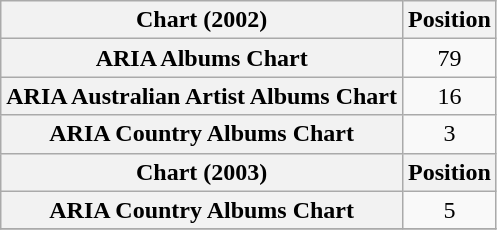<table class="wikitable sortable plainrowheaders" style="text-align:center">
<tr>
<th scope="col">Chart (2002)</th>
<th scope="col">Position</th>
</tr>
<tr>
<th scope="row">ARIA Albums Chart</th>
<td>79</td>
</tr>
<tr>
<th scope="row">ARIA Australian Artist Albums Chart</th>
<td>16</td>
</tr>
<tr>
<th scope="row">ARIA Country Albums Chart</th>
<td>3</td>
</tr>
<tr>
<th scope="col">Chart (2003)</th>
<th scope="col">Position</th>
</tr>
<tr>
<th scope="row">ARIA Country Albums Chart</th>
<td>5</td>
</tr>
<tr>
</tr>
</table>
